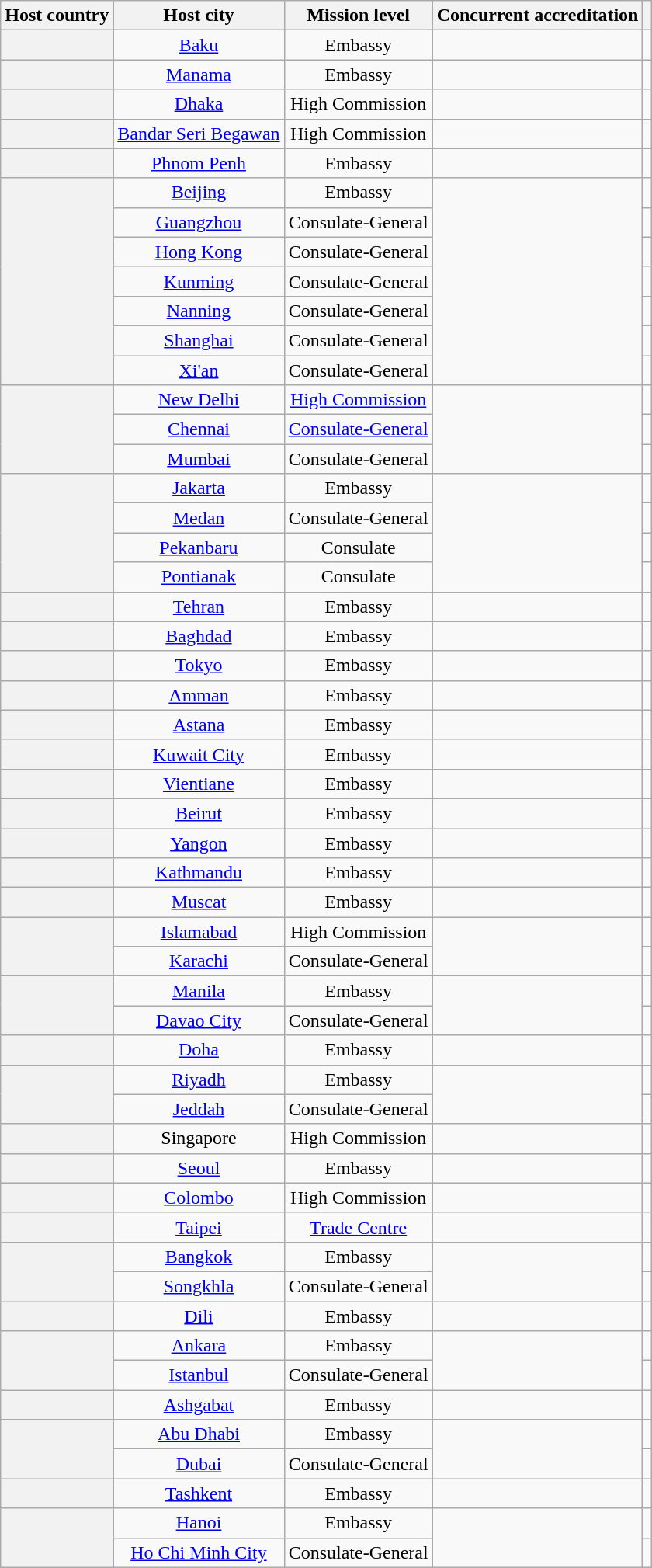<table class="wikitable plainrowheaders" style="text-align:center;">
<tr>
<th scope="col">Host country</th>
<th scope="col">Host city</th>
<th scope="col">Mission level</th>
<th scope="col">Concurrent accreditation</th>
<th scope="col"></th>
</tr>
<tr>
<th scope="row"></th>
<td><a href='#'>Baku</a></td>
<td>Embassy</td>
<td></td>
<td></td>
</tr>
<tr>
<th scope="row"></th>
<td><a href='#'>Manama</a></td>
<td>Embassy</td>
<td></td>
<td></td>
</tr>
<tr>
<th scope="row"></th>
<td><a href='#'>Dhaka</a></td>
<td>High Commission</td>
<td></td>
<td></td>
</tr>
<tr>
<th scope="row"></th>
<td><a href='#'>Bandar Seri Begawan</a></td>
<td>High Commission</td>
<td></td>
<td></td>
</tr>
<tr>
<th scope="row"></th>
<td><a href='#'>Phnom Penh</a></td>
<td>Embassy</td>
<td></td>
<td></td>
</tr>
<tr>
<th rowspan="7" scope="row"></th>
<td><a href='#'>Beijing</a></td>
<td>Embassy</td>
<td rowspan="7"></td>
<td></td>
</tr>
<tr>
<td><a href='#'>Guangzhou</a></td>
<td>Consulate-General</td>
<td></td>
</tr>
<tr>
<td><a href='#'>Hong Kong</a></td>
<td>Consulate-General</td>
<td></td>
</tr>
<tr>
<td><a href='#'>Kunming</a></td>
<td>Consulate-General</td>
<td></td>
</tr>
<tr>
<td><a href='#'>Nanning</a></td>
<td>Consulate-General</td>
<td></td>
</tr>
<tr>
<td><a href='#'>Shanghai</a></td>
<td>Consulate-General</td>
<td></td>
</tr>
<tr>
<td><a href='#'>Xi'an</a></td>
<td>Consulate-General</td>
<td></td>
</tr>
<tr>
<th rowspan="3" scope="row"></th>
<td><a href='#'>New Delhi</a></td>
<td><a href='#'>High Commission</a></td>
<td rowspan="3"></td>
<td></td>
</tr>
<tr>
<td><a href='#'>Chennai</a></td>
<td><a href='#'>Consulate-General</a></td>
<td></td>
</tr>
<tr>
<td><a href='#'>Mumbai</a></td>
<td>Consulate-General</td>
<td></td>
</tr>
<tr>
<th scope="row" rowspan="4"></th>
<td><a href='#'>Jakarta</a></td>
<td>Embassy</td>
<td rowspan="4"></td>
<td></td>
</tr>
<tr>
<td><a href='#'>Medan</a></td>
<td>Consulate-General</td>
<td></td>
</tr>
<tr>
<td><a href='#'>Pekanbaru</a></td>
<td>Consulate</td>
<td></td>
</tr>
<tr>
<td><a href='#'>Pontianak</a></td>
<td>Consulate</td>
<td></td>
</tr>
<tr>
<th scope="row"></th>
<td><a href='#'>Tehran</a></td>
<td>Embassy</td>
<td></td>
<td></td>
</tr>
<tr>
<th scope="row"></th>
<td><a href='#'>Baghdad</a></td>
<td>Embassy</td>
<td></td>
<td></td>
</tr>
<tr>
<th scope="row"></th>
<td><a href='#'>Tokyo</a></td>
<td>Embassy</td>
<td></td>
<td></td>
</tr>
<tr>
<th scope="row"></th>
<td><a href='#'>Amman</a></td>
<td>Embassy</td>
<td></td>
<td></td>
</tr>
<tr>
<th scope="row"></th>
<td><a href='#'>Astana</a></td>
<td>Embassy</td>
<td></td>
<td></td>
</tr>
<tr>
<th scope="row"></th>
<td><a href='#'>Kuwait City</a></td>
<td>Embassy</td>
<td></td>
<td></td>
</tr>
<tr>
<th scope="row"></th>
<td><a href='#'>Vientiane</a></td>
<td>Embassy</td>
<td></td>
<td></td>
</tr>
<tr>
<th scope="row"></th>
<td><a href='#'>Beirut</a></td>
<td>Embassy</td>
<td></td>
<td></td>
</tr>
<tr>
<th scope="row"></th>
<td><a href='#'>Yangon</a></td>
<td>Embassy</td>
<td></td>
<td></td>
</tr>
<tr>
<th scope="row"></th>
<td><a href='#'>Kathmandu</a></td>
<td>Embassy</td>
<td></td>
<td></td>
</tr>
<tr>
<th scope="row"></th>
<td><a href='#'>Muscat</a></td>
<td>Embassy</td>
<td></td>
<td></td>
</tr>
<tr>
<th rowspan="2" scope="row"></th>
<td><a href='#'>Islamabad</a></td>
<td>High Commission</td>
<td rowspan="2"></td>
<td></td>
</tr>
<tr>
<td><a href='#'>Karachi</a></td>
<td>Consulate-General</td>
<td></td>
</tr>
<tr>
<th rowspan="2" scope="row"></th>
<td><a href='#'>Manila</a></td>
<td>Embassy</td>
<td rowspan="2"></td>
<td></td>
</tr>
<tr>
<td><a href='#'>Davao City</a></td>
<td>Consulate-General</td>
<td></td>
</tr>
<tr>
<th scope="row"></th>
<td><a href='#'>Doha</a></td>
<td>Embassy</td>
<td></td>
<td></td>
</tr>
<tr>
<th rowspan="2" scope="row"></th>
<td><a href='#'>Riyadh</a></td>
<td>Embassy</td>
<td rowspan="2"></td>
<td></td>
</tr>
<tr>
<td><a href='#'>Jeddah</a></td>
<td>Consulate-General</td>
<td></td>
</tr>
<tr>
<th scope="row"></th>
<td>Singapore</td>
<td>High Commission</td>
<td></td>
<td></td>
</tr>
<tr>
<th scope="row"></th>
<td><a href='#'>Seoul</a></td>
<td>Embassy</td>
<td></td>
<td></td>
</tr>
<tr>
<th scope="row"></th>
<td><a href='#'>Colombo</a></td>
<td>High Commission</td>
<td></td>
<td></td>
</tr>
<tr>
<th scope="row"></th>
<td><a href='#'>Taipei</a></td>
<td><a href='#'>Trade Centre</a></td>
<td></td>
<td></td>
</tr>
<tr>
<th rowspan="2" scope="row"></th>
<td><a href='#'>Bangkok</a></td>
<td>Embassy</td>
<td rowspan="2"></td>
<td></td>
</tr>
<tr>
<td><a href='#'>Songkhla</a></td>
<td>Consulate-General</td>
<td></td>
</tr>
<tr>
<th scope="row"></th>
<td><a href='#'>Dili</a></td>
<td>Embassy</td>
<td></td>
<td></td>
</tr>
<tr>
<th scope="row"  rowspan="2"></th>
<td><a href='#'>Ankara</a></td>
<td>Embassy</td>
<td rowspan="2"></td>
<td></td>
</tr>
<tr>
<td><a href='#'>Istanbul</a></td>
<td>Consulate-General</td>
<td></td>
</tr>
<tr>
<th scope="row"></th>
<td><a href='#'>Ashgabat</a></td>
<td>Embassy</td>
<td></td>
<td></td>
</tr>
<tr>
<th rowspan="2" scope="row"></th>
<td><a href='#'>Abu Dhabi</a></td>
<td>Embassy</td>
<td rowspan="2"></td>
<td></td>
</tr>
<tr>
<td><a href='#'>Dubai</a></td>
<td>Consulate-General</td>
<td></td>
</tr>
<tr>
<th scope="row"></th>
<td><a href='#'>Tashkent</a></td>
<td>Embassy</td>
<td></td>
<td></td>
</tr>
<tr>
<th rowspan="2" scope="row"></th>
<td><a href='#'>Hanoi</a></td>
<td>Embassy</td>
<td rowspan="2"></td>
<td></td>
</tr>
<tr>
<td><a href='#'>Ho Chi Minh City</a></td>
<td>Consulate-General</td>
<td></td>
</tr>
</table>
